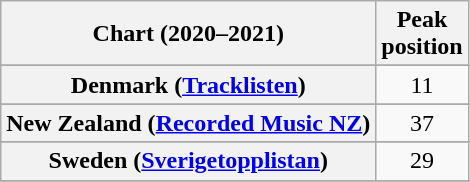<table class="wikitable sortable plainrowheaders" style="text-align:center">
<tr>
<th scope="col">Chart (2020–2021)</th>
<th scope="col">Peak<br>position</th>
</tr>
<tr>
</tr>
<tr>
</tr>
<tr>
</tr>
<tr>
</tr>
<tr>
</tr>
<tr>
</tr>
<tr>
<th scope="row">Denmark (<a href='#'>Tracklisten</a>)</th>
<td>11</td>
</tr>
<tr>
</tr>
<tr>
</tr>
<tr>
</tr>
<tr>
<th scope="row">New Zealand (<a href='#'>Recorded Music NZ</a>)</th>
<td>37</td>
</tr>
<tr>
</tr>
<tr>
</tr>
<tr>
<th scope="row">Sweden (<a href='#'>Sverigetopplistan</a>)</th>
<td>29</td>
</tr>
<tr>
</tr>
<tr>
</tr>
<tr>
</tr>
</table>
